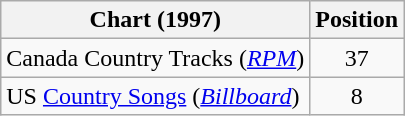<table class="wikitable sortable">
<tr>
<th scope="col">Chart (1997)</th>
<th scope="col">Position</th>
</tr>
<tr>
<td>Canada Country Tracks (<em><a href='#'>RPM</a></em>)</td>
<td align="center">37</td>
</tr>
<tr>
<td>US <a href='#'>Country Songs</a> (<em><a href='#'>Billboard</a></em>)</td>
<td align="center">8</td>
</tr>
</table>
